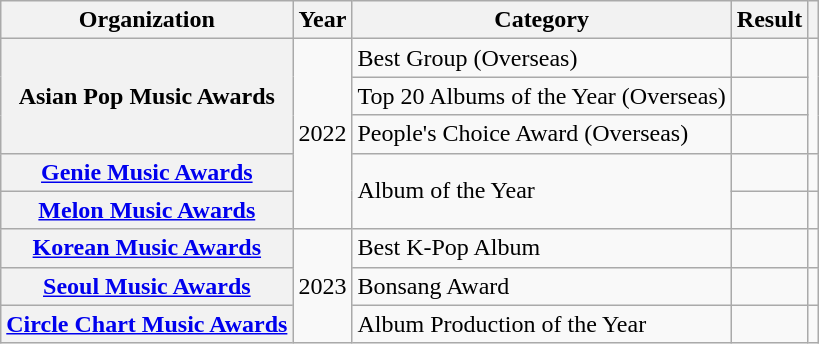<table class="wikitable plainrowheaders sortable">
<tr>
<th>Organization</th>
<th>Year</th>
<th>Category</th>
<th>Result</th>
<th class="unsortable"></th>
</tr>
<tr>
<th scope="row" rowspan="3">Asian Pop Music Awards</th>
<td rowspan="5" style="text-align:center">2022</td>
<td>Best Group (Overseas)</td>
<td></td>
<td rowspan="3" style="text-align:center"></td>
</tr>
<tr>
<td>Top 20 Albums of the Year (Overseas)</td>
<td></td>
</tr>
<tr>
<td>People's Choice Award (Overseas)</td>
<td></td>
</tr>
<tr>
<th scope="row"><a href='#'>Genie Music Awards</a></th>
<td rowspan="2">Album of the Year</td>
<td></td>
<td style="text-align:center"></td>
</tr>
<tr>
<th scope="row"><a href='#'>Melon Music Awards</a></th>
<td></td>
<td style="text-align:center"></td>
</tr>
<tr>
<th scope="row"><a href='#'>Korean Music Awards</a></th>
<td rowspan="3">2023</td>
<td>Best K-Pop Album</td>
<td></td>
<td style="text-align:center"></td>
</tr>
<tr>
<th scope="row"><a href='#'>Seoul Music Awards</a></th>
<td>Bonsang Award</td>
<td></td>
<td style="text-align:center;"></td>
</tr>
<tr>
<th scope="row"><a href='#'>Circle Chart Music Awards</a></th>
<td>Album Production of the Year</td>
<td></td>
<td style="text-align:center"></td>
</tr>
</table>
